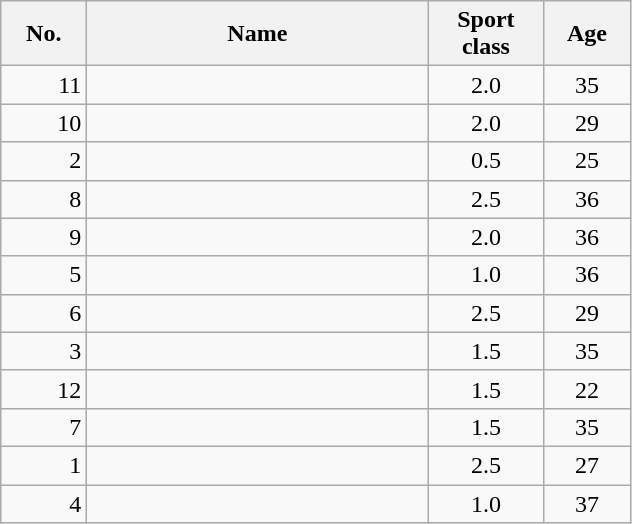<table class="wikitable sortable">
<tr>
<th width="50">No.</th>
<th width="220">Name</th>
<th width="70">Sport class</th>
<th width="50">Age</th>
</tr>
<tr>
<td align="right">11</td>
<td></td>
<td align="center">2.0</td>
<td align="center">35</td>
</tr>
<tr>
<td align="right">10</td>
<td></td>
<td align="center">2.0</td>
<td align="center">29</td>
</tr>
<tr>
<td align="right">2</td>
<td></td>
<td align="center">0.5</td>
<td align="center">25</td>
</tr>
<tr>
<td align="right">8</td>
<td></td>
<td align="center">2.5</td>
<td align="center">36</td>
</tr>
<tr>
<td align="right">9</td>
<td></td>
<td align="center">2.0</td>
<td align="center">36</td>
</tr>
<tr>
<td align="right">5</td>
<td></td>
<td align="center">1.0</td>
<td align="center">36</td>
</tr>
<tr>
<td align="right">6</td>
<td></td>
<td align="center">2.5</td>
<td align="center">29</td>
</tr>
<tr>
<td align="right">3</td>
<td></td>
<td align="center">1.5</td>
<td align="center">35</td>
</tr>
<tr>
<td align="right">12</td>
<td></td>
<td align="center">1.5</td>
<td align="center">22</td>
</tr>
<tr>
<td align="right">7</td>
<td></td>
<td align="center">1.5</td>
<td align="center">35</td>
</tr>
<tr>
<td align="right">1</td>
<td></td>
<td align="center">2.5</td>
<td align="center">27</td>
</tr>
<tr>
<td align="right">4</td>
<td></td>
<td align="center">1.0</td>
<td align="center">37</td>
</tr>
</table>
